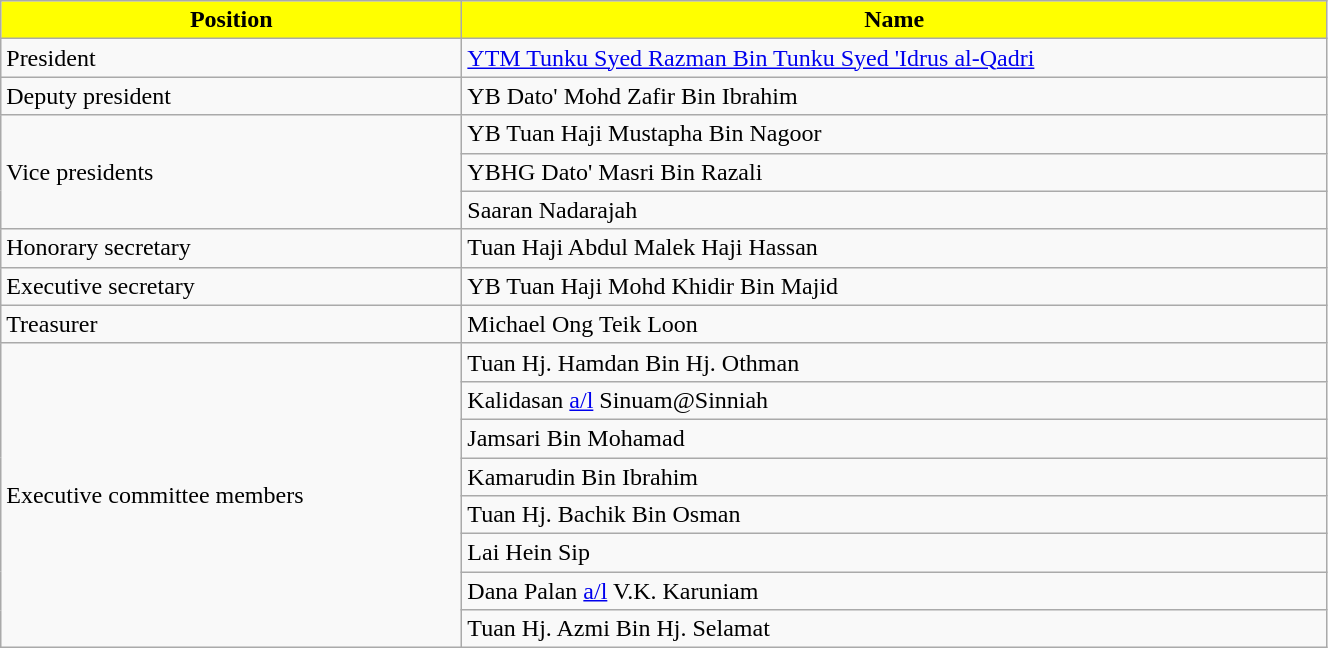<table class="wikitable" style=width:70%>
<tr>
<th style="background:Yellow; color:Black;">Position</th>
<th style="background:Yellow; color:Black;">Name</th>
</tr>
<tr>
<td>President</td>
<td> <a href='#'>YTM Tunku Syed Razman Bin Tunku Syed 'Idrus al-Qadri</a></td>
</tr>
<tr>
<td>Deputy president</td>
<td> YB Dato' Mohd Zafir Bin Ibrahim</td>
</tr>
<tr>
<td rowspan="3">Vice presidents</td>
<td> YB Tuan Haji Mustapha Bin Nagoor</td>
</tr>
<tr>
<td> YBHG Dato' Masri Bin Razali</td>
</tr>
<tr>
<td> Saaran Nadarajah</td>
</tr>
<tr>
<td>Honorary secretary</td>
<td> Tuan Haji Abdul Malek Haji Hassan</td>
</tr>
<tr>
<td>Executive secretary</td>
<td> YB Tuan Haji Mohd Khidir Bin Majid</td>
</tr>
<tr>
<td>Treasurer</td>
<td> Michael Ong Teik Loon</td>
</tr>
<tr>
<td rowspan="8">Executive committee members</td>
<td> Tuan Hj. Hamdan Bin Hj. Othman</td>
</tr>
<tr>
<td> Kalidasan <a href='#'>a/l</a> Sinuam@Sinniah</td>
</tr>
<tr>
<td> Jamsari Bin Mohamad</td>
</tr>
<tr>
<td> Kamarudin Bin Ibrahim</td>
</tr>
<tr>
<td> Tuan Hj. Bachik Bin Osman</td>
</tr>
<tr>
<td> Lai Hein Sip</td>
</tr>
<tr>
<td> Dana Palan <a href='#'>a/l</a> V.K. Karuniam</td>
</tr>
<tr>
<td> Tuan Hj. Azmi Bin Hj. Selamat</td>
</tr>
</table>
